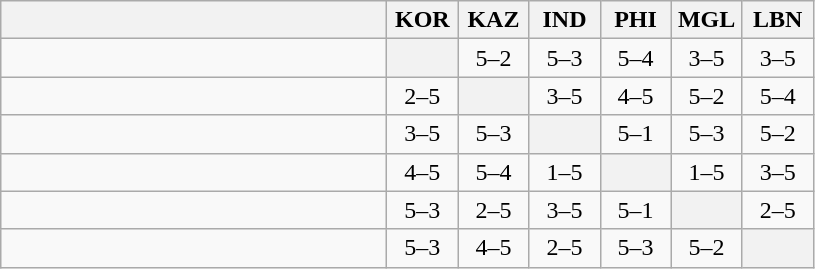<table class="wikitable" style="text-align:center">
<tr>
<th width="250"> </th>
<th width="40">KOR</th>
<th width="40">KAZ</th>
<th width="40">IND</th>
<th width="40">PHI</th>
<th width="40">MGL</th>
<th width="40">LBN</th>
</tr>
<tr>
<td align=left></td>
<th></th>
<td>5–2</td>
<td>5–3</td>
<td>5–4</td>
<td>3–5</td>
<td>3–5</td>
</tr>
<tr>
<td align=left></td>
<td>2–5</td>
<th></th>
<td>3–5</td>
<td>4–5</td>
<td>5–2</td>
<td>5–4</td>
</tr>
<tr>
<td align=left></td>
<td>3–5</td>
<td>5–3</td>
<th></th>
<td>5–1</td>
<td>5–3</td>
<td>5–2</td>
</tr>
<tr>
<td align=left></td>
<td>4–5</td>
<td>5–4</td>
<td>1–5</td>
<th></th>
<td>1–5</td>
<td>3–5</td>
</tr>
<tr>
<td align=left></td>
<td>5–3</td>
<td>2–5</td>
<td>3–5</td>
<td>5–1</td>
<th></th>
<td>2–5</td>
</tr>
<tr>
<td align=left></td>
<td>5–3</td>
<td>4–5</td>
<td>2–5</td>
<td>5–3</td>
<td>5–2</td>
<th></th>
</tr>
</table>
